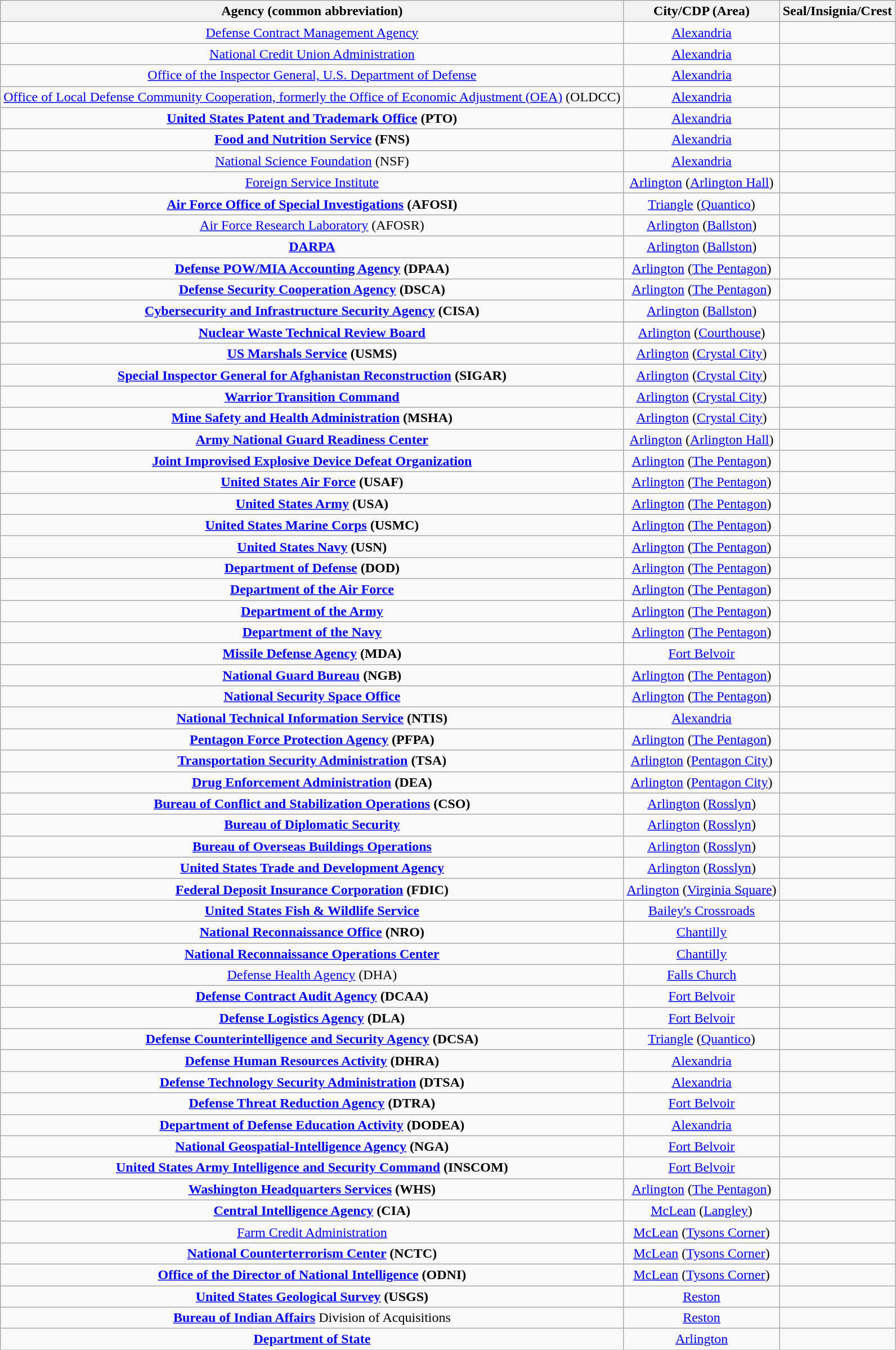<table class="wikitable sortable" style="text-align:center">
<tr>
<th>Agency (common abbreviation)</th>
<th>City/CDP (Area)</th>
<th>Seal/Insignia/Crest</th>
</tr>
<tr>
<td><a href='#'>Defense Contract Management Agency</a></td>
<td><a href='#'>Alexandria</a></td>
<td></td>
</tr>
<tr>
<td><a href='#'>National Credit Union Administration</a></td>
<td><a href='#'>Alexandria</a></td>
<td></td>
</tr>
<tr>
<td><a href='#'>Office of the Inspector General, U.S. Department of Defense</a></td>
<td><a href='#'>Alexandria</a></td>
<td></td>
</tr>
<tr>
<td><a href='#'>Office of Local Defense Community Cooperation, formerly the Office of Economic Adjustment (OEA)</a> (OLDCC)</td>
<td><a href='#'>Alexandria</a></td>
<td></td>
</tr>
<tr>
<td><strong><a href='#'>United States Patent and Trademark Office</a> (PTO)</strong></td>
<td><a href='#'>Alexandria</a></td>
<td></td>
</tr>
<tr>
<td><strong><a href='#'>Food and Nutrition Service</a> (FNS)</strong></td>
<td><a href='#'>Alexandria</a></td>
<td></td>
</tr>
<tr>
<td><a href='#'>National Science Foundation</a> (NSF)</td>
<td><a href='#'>Alexandria</a></td>
<td></td>
</tr>
<tr>
<td><a href='#'>Foreign Service Institute</a></td>
<td><a href='#'>Arlington</a> (<a href='#'>Arlington Hall</a>)</td>
<td></td>
</tr>
<tr>
<td><strong><a href='#'>Air Force Office of Special Investigations</a> (AFOSI)</strong></td>
<td><a href='#'>Triangle</a> (<a href='#'>Quantico</a>)</td>
<td></td>
</tr>
<tr>
<td><a href='#'>Air Force Research Laboratory</a> (AFOSR)</td>
<td><a href='#'>Arlington</a> (<a href='#'>Ballston</a>)</td>
<td></td>
</tr>
<tr>
<td><strong><a href='#'>DARPA</a></strong></td>
<td><a href='#'>Arlington</a> (<a href='#'>Ballston</a>)</td>
<td></td>
</tr>
<tr>
<td><strong><a href='#'>Defense POW/MIA Accounting Agency</a> (DPAA)</strong></td>
<td><a href='#'>Arlington</a> (<a href='#'>The Pentagon</a>)</td>
<td></td>
</tr>
<tr>
<td><strong><a href='#'>Defense Security Cooperation Agency</a> (DSCA)</strong></td>
<td><a href='#'>Arlington</a> (<a href='#'>The Pentagon</a>)</td>
<td></td>
</tr>
<tr>
<td><strong><a href='#'>Cybersecurity and Infrastructure Security Agency</a> (CISA)</strong></td>
<td><a href='#'>Arlington</a> (<a href='#'>Ballston</a>)</td>
<td></td>
</tr>
<tr>
</tr>
<tr>
<td><strong><a href='#'>Nuclear Waste Technical Review Board</a></strong></td>
<td><a href='#'>Arlington</a> (<a href='#'>Courthouse</a>)</td>
<td></td>
</tr>
<tr>
<td><strong><a href='#'>US Marshals Service</a> (USMS)</strong></td>
<td><a href='#'>Arlington</a> (<a href='#'>Crystal City</a>)</td>
<td></td>
</tr>
<tr>
<td><strong><a href='#'>Special Inspector General for Afghanistan Reconstruction</a> (SIGAR)</strong></td>
<td><a href='#'>Arlington</a> (<a href='#'>Crystal City</a>)</td>
<td></td>
</tr>
<tr>
<td><strong><a href='#'>Warrior Transition Command</a></strong></td>
<td><a href='#'>Arlington</a> (<a href='#'>Crystal City</a>)</td>
<td></td>
</tr>
<tr>
<td><strong><a href='#'>Mine Safety and Health Administration</a> (MSHA)</strong></td>
<td><a href='#'>Arlington</a> (<a href='#'>Crystal City</a>)</td>
<td></td>
</tr>
<tr>
<td><strong><a href='#'>Army National Guard Readiness Center</a></strong></td>
<td><a href='#'>Arlington</a> (<a href='#'>Arlington Hall</a>)</td>
<td></td>
</tr>
<tr>
<td><strong><a href='#'>Joint Improvised Explosive Device Defeat Organization</a></strong></td>
<td><a href='#'>Arlington</a> (<a href='#'>The Pentagon</a>)</td>
<td></td>
</tr>
<tr>
<td><strong><a href='#'>United States Air Force</a> (USAF)</strong></td>
<td><a href='#'>Arlington</a> (<a href='#'>The Pentagon</a>)</td>
<td></td>
</tr>
<tr>
<td><strong><a href='#'>United States Army</a> (USA)</strong></td>
<td><a href='#'>Arlington</a> (<a href='#'>The Pentagon</a>)</td>
<td></td>
</tr>
<tr>
<td><strong><a href='#'>United States Marine Corps</a> (USMC)</strong></td>
<td><a href='#'>Arlington</a> (<a href='#'>The Pentagon</a>)</td>
<td></td>
</tr>
<tr>
<td><strong><a href='#'>United States Navy</a> (USN)</strong></td>
<td><a href='#'>Arlington</a> (<a href='#'>The Pentagon</a>)</td>
<td></td>
</tr>
<tr>
<td><strong><a href='#'>Department of Defense</a> (DOD)</strong></td>
<td><a href='#'>Arlington</a> (<a href='#'>The Pentagon</a>)</td>
<td></td>
</tr>
<tr>
<td><strong><a href='#'>Department of the Air Force</a></strong></td>
<td><a href='#'>Arlington</a> (<a href='#'>The Pentagon</a>)</td>
<td></td>
</tr>
<tr>
<td><strong><a href='#'>Department of the Army</a></strong></td>
<td><a href='#'>Arlington</a> (<a href='#'>The Pentagon</a>)</td>
<td></td>
</tr>
<tr>
<td><strong><a href='#'>Department of the Navy</a></strong></td>
<td><a href='#'>Arlington</a> (<a href='#'>The Pentagon</a>)</td>
<td></td>
</tr>
<tr>
<td><strong><a href='#'>Missile Defense Agency</a> (MDA)</strong></td>
<td><a href='#'>Fort Belvoir</a></td>
<td></td>
</tr>
<tr>
<td><strong><a href='#'>National Guard Bureau</a> (NGB)</strong></td>
<td><a href='#'>Arlington</a> (<a href='#'>The Pentagon</a>)</td>
<td></td>
</tr>
<tr>
<td><strong><a href='#'>National Security Space Office</a></strong></td>
<td><a href='#'>Arlington</a> (<a href='#'>The Pentagon</a>)</td>
<td></td>
</tr>
<tr>
<td><strong><a href='#'>National Technical Information Service</a> (NTIS)</strong></td>
<td><a href='#'>Alexandria</a></td>
<td></td>
</tr>
<tr>
<td><strong><a href='#'>Pentagon Force Protection Agency</a> (PFPA)</strong></td>
<td><a href='#'>Arlington</a> (<a href='#'>The Pentagon</a>)</td>
<td></td>
</tr>
<tr>
<td><strong><a href='#'>Transportation Security Administration</a> (TSA)</strong></td>
<td><a href='#'>Arlington</a> (<a href='#'>Pentagon City</a>)</td>
<td></td>
</tr>
<tr>
<td><strong><a href='#'>Drug Enforcement Administration</a> (DEA)</strong></td>
<td><a href='#'>Arlington</a> (<a href='#'>Pentagon City</a>)</td>
<td></td>
</tr>
<tr>
<td><strong><a href='#'>Bureau of Conflict and Stabilization Operations</a> (CSO)</strong></td>
<td><a href='#'>Arlington</a> (<a href='#'>Rosslyn</a>)</td>
<td></td>
</tr>
<tr>
<td><strong><a href='#'>Bureau of Diplomatic Security</a></strong></td>
<td><a href='#'>Arlington</a> (<a href='#'>Rosslyn</a>)</td>
<td></td>
</tr>
<tr>
<td><strong><a href='#'>Bureau of Overseas Buildings Operations</a></strong></td>
<td><a href='#'>Arlington</a> (<a href='#'>Rosslyn</a>)</td>
<td></td>
</tr>
<tr>
<td><strong><a href='#'>United States Trade and Development Agency</a></strong></td>
<td><a href='#'>Arlington</a> (<a href='#'>Rosslyn</a>)</td>
<td></td>
</tr>
<tr>
<td><strong><a href='#'>Federal Deposit Insurance Corporation</a> (FDIC)</strong></td>
<td><a href='#'>Arlington</a> (<a href='#'>Virginia Square</a>)</td>
<td></td>
</tr>
<tr>
<td><strong><a href='#'>United States Fish & Wildlife Service</a></strong></td>
<td><a href='#'>Bailey's Crossroads</a></td>
<td></td>
</tr>
<tr>
<td><strong><a href='#'>National Reconnaissance Office</a> (NRO)</strong></td>
<td><a href='#'>Chantilly</a></td>
<td></td>
</tr>
<tr>
<td><strong><a href='#'>National Reconnaissance Operations Center</a></strong></td>
<td><a href='#'>Chantilly</a></td>
<td></td>
</tr>
<tr>
<td><a href='#'>Defense Health Agency</a> (DHA)</td>
<td><a href='#'>Falls Church</a></td>
<td></td>
</tr>
<tr>
<td><strong><a href='#'>Defense Contract Audit Agency</a> (DCAA)</strong></td>
<td><a href='#'>Fort Belvoir</a></td>
<td></td>
</tr>
<tr>
<td><strong><a href='#'>Defense Logistics Agency</a> (DLA)</strong></td>
<td><a href='#'>Fort Belvoir</a></td>
<td></td>
</tr>
<tr>
<td><strong><a href='#'>Defense Counterintelligence and Security Agency</a> (DCSA)</strong></td>
<td><a href='#'>Triangle</a> (<a href='#'>Quantico</a>)</td>
<td></td>
</tr>
<tr>
<td><strong><a href='#'>Defense Human Resources Activity</a> (DHRA)</strong></td>
<td><a href='#'>Alexandria</a></td>
<td></td>
</tr>
<tr>
<td><strong><a href='#'>Defense Technology Security Administration</a> (DTSA)</strong></td>
<td><a href='#'>Alexandria</a></td>
<td></td>
</tr>
<tr>
<td><strong><a href='#'>Defense Threat Reduction Agency</a> (DTRA)</strong></td>
<td><a href='#'>Fort Belvoir</a></td>
<td></td>
</tr>
<tr>
<td><strong><a href='#'>Department of Defense Education Activity</a> (DODEA)</strong></td>
<td><a href='#'>Alexandria</a></td>
<td></td>
</tr>
<tr>
<td><strong><a href='#'>National Geospatial-Intelligence Agency</a> (NGA)</strong></td>
<td><a href='#'>Fort Belvoir</a></td>
<td></td>
</tr>
<tr>
<td><strong><a href='#'>United States Army Intelligence and Security Command</a> (INSCOM)</strong></td>
<td><a href='#'>Fort Belvoir</a></td>
<td></td>
</tr>
<tr>
<td><strong><a href='#'>Washington Headquarters Services</a> (WHS)</strong></td>
<td><a href='#'>Arlington</a> (<a href='#'>The Pentagon</a>)</td>
<td></td>
</tr>
<tr>
<td><strong><a href='#'>Central Intelligence Agency</a> (CIA)</strong></td>
<td><a href='#'>McLean</a> (<a href='#'>Langley</a>)</td>
<td></td>
</tr>
<tr>
<td><a href='#'>Farm Credit Administration</a></td>
<td><a href='#'>McLean</a> (<a href='#'>Tysons Corner</a>)</td>
<td></td>
</tr>
<tr>
<td><strong><a href='#'>National Counterterrorism Center</a> (NCTC)</strong></td>
<td><a href='#'>McLean</a> (<a href='#'>Tysons Corner</a>)</td>
<td></td>
</tr>
<tr>
<td><strong><a href='#'>Office of the Director of National Intelligence</a> (ODNI)</strong></td>
<td><a href='#'>McLean</a> (<a href='#'>Tysons Corner</a>)</td>
<td></td>
</tr>
<tr>
<td><strong><a href='#'>United States Geological Survey</a> (USGS)</strong></td>
<td><a href='#'>Reston</a></td>
<td></td>
</tr>
<tr>
<td><strong><a href='#'>Bureau of Indian Affairs</a></strong> Division of Acquisitions</td>
<td><a href='#'>Reston</a></td>
<td></td>
</tr>
<tr>
<td><strong><a href='#'>Department of State</a></strong></td>
<td><a href='#'>Arlington</a></td>
<td></td>
</tr>
</table>
